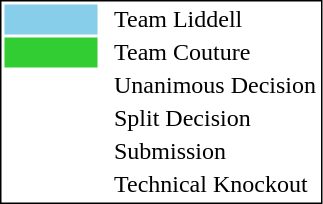<table style="border:1px solid black;" align=left>
<tr>
<td style="background:skyblue; width:40px;"></td>
<td> </td>
<td>Team Liddell</td>
</tr>
<tr>
<td style="background:limegreen; width:40px;"></td>
<td> </td>
<td>Team Couture</td>
</tr>
<tr>
<td style="width:60px;"></td>
<td> </td>
<td>Unanimous Decision</td>
</tr>
<tr>
<td style="width:60px;"></td>
<td> </td>
<td>Split Decision</td>
</tr>
<tr>
<td style="width:60px;"></td>
<td> </td>
<td>Submission</td>
</tr>
<tr>
<td style="width:60px;"></td>
<td> </td>
<td>Technical Knockout</td>
</tr>
</table>
